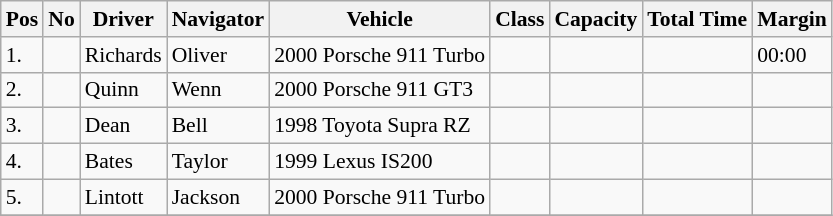<table class="wikitable sortable" style="font-size: 90%;">
<tr>
<th>Pos</th>
<th>No</th>
<th>Driver</th>
<th>Navigator</th>
<th>Vehicle</th>
<th>Class</th>
<th>Capacity</th>
<th>Total Time</th>
<th>Margin</th>
</tr>
<tr>
<td>1.</td>
<td></td>
<td> Richards</td>
<td> Oliver</td>
<td>2000 Porsche 911 Turbo</td>
<td></td>
<td></td>
<td></td>
<td>00:00</td>
</tr>
<tr>
<td>2.</td>
<td></td>
<td> Quinn</td>
<td> Wenn</td>
<td>2000 Porsche 911 GT3</td>
<td></td>
<td></td>
<td></td>
<td></td>
</tr>
<tr>
<td>3.</td>
<td></td>
<td> Dean</td>
<td> Bell</td>
<td>1998 Toyota Supra RZ</td>
<td></td>
<td></td>
<td></td>
<td></td>
</tr>
<tr>
<td>4.</td>
<td></td>
<td> Bates</td>
<td> Taylor</td>
<td>1999 Lexus IS200</td>
<td></td>
<td></td>
<td></td>
<td></td>
</tr>
<tr>
<td>5.</td>
<td></td>
<td> Lintott</td>
<td> Jackson</td>
<td>2000 Porsche 911 Turbo</td>
<td></td>
<td></td>
<td></td>
<td></td>
</tr>
<tr>
</tr>
</table>
